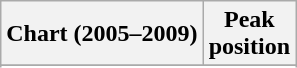<table class="wikitable sortable plainrowheaders">
<tr>
<th scope="col">Chart (2005–2009)</th>
<th scope="col">Peak<br>position</th>
</tr>
<tr>
</tr>
<tr>
</tr>
<tr>
</tr>
<tr>
</tr>
<tr>
</tr>
<tr>
</tr>
<tr>
</tr>
<tr>
</tr>
<tr>
</tr>
<tr>
</tr>
<tr>
</tr>
<tr>
</tr>
<tr>
</tr>
<tr>
</tr>
<tr>
</tr>
<tr>
</tr>
<tr>
</tr>
<tr>
</tr>
</table>
